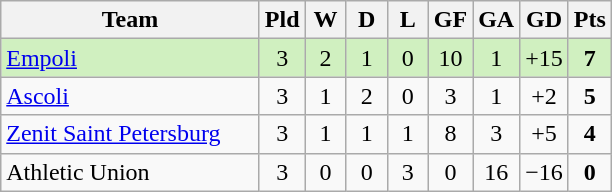<table class=wikitable style="text-align:center">
<tr>
<th width=165>Team</th>
<th width=20>Pld</th>
<th width=20>W</th>
<th width=20>D</th>
<th width=20>L</th>
<th width=20>GF</th>
<th width=20>GA</th>
<th width=20>GD</th>
<th width=20>Pts</th>
</tr>
<tr bgcolor=d0f0c0>
<td style="text-align:left"> <a href='#'>Empoli</a></td>
<td>3</td>
<td>2</td>
<td>1</td>
<td>0</td>
<td>10</td>
<td>1</td>
<td>+15</td>
<td><strong>7</strong></td>
</tr>
<tr>
<td style="text-align:left"> <a href='#'>Ascoli</a></td>
<td>3</td>
<td>1</td>
<td>2</td>
<td>0</td>
<td>3</td>
<td>1</td>
<td>+2</td>
<td><strong>5</strong></td>
</tr>
<tr>
<td style="text-align:left"> <a href='#'>Zenit Saint Petersburg</a></td>
<td>3</td>
<td>1</td>
<td>1</td>
<td>1</td>
<td>8</td>
<td>3</td>
<td>+5</td>
<td><strong>4</strong></td>
</tr>
<tr>
<td style="text-align:left"> Athletic Union</td>
<td>3</td>
<td>0</td>
<td>0</td>
<td>3</td>
<td>0</td>
<td>16</td>
<td>−16</td>
<td><strong>0</strong></td>
</tr>
</table>
